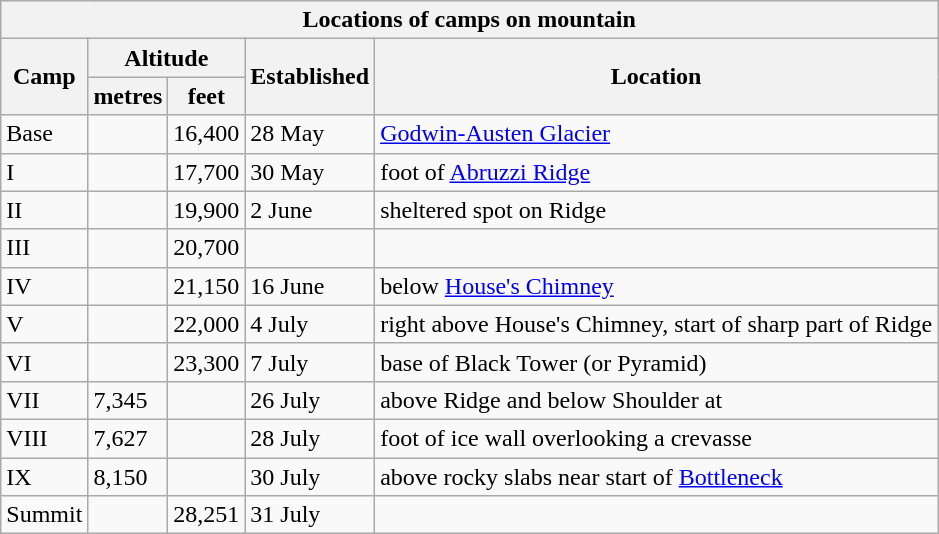<table class="wikitable">
<tr>
<th colspan="5">Locations of camps on mountain</th>
</tr>
<tr>
<th rowspan="2">Camp</th>
<th colspan="2">Altitude<br></th>
<th rowspan="2">Established</th>
<th rowspan="2">Location</th>
</tr>
<tr>
<th>metres</th>
<th>feet</th>
</tr>
<tr>
<td>Base</td>
<td></td>
<td>16,400</td>
<td>28 May</td>
<td><a href='#'>Godwin-Austen Glacier</a></td>
</tr>
<tr>
<td>I</td>
<td></td>
<td>17,700</td>
<td>30 May</td>
<td>foot of <a href='#'>Abruzzi Ridge</a></td>
</tr>
<tr>
<td>II</td>
<td></td>
<td>19,900</td>
<td>2 June</td>
<td>sheltered spot on Ridge</td>
</tr>
<tr>
<td>III</td>
<td></td>
<td>20,700</td>
<td></td>
<td></td>
</tr>
<tr>
<td>IV</td>
<td></td>
<td>21,150</td>
<td>16 June</td>
<td>below <a href='#'>House's Chimney</a></td>
</tr>
<tr>
<td>V</td>
<td></td>
<td>22,000</td>
<td>4 July</td>
<td>right above House's Chimney, start of sharp part of Ridge</td>
</tr>
<tr>
<td>VI</td>
<td></td>
<td>23,300</td>
<td>7 July</td>
<td>base of Black Tower (or Pyramid)</td>
</tr>
<tr>
<td>VII</td>
<td>7,345</td>
<td></td>
<td>26 July</td>
<td>above Ridge and below Shoulder at </td>
</tr>
<tr>
<td>VIII</td>
<td>7,627<br></td>
<td></td>
<td>28 July</td>
<td>foot of ice wall overlooking a crevasse</td>
</tr>
<tr>
<td>IX</td>
<td>8,150<br></td>
<td></td>
<td>30 July</td>
<td>above rocky slabs near start of <a href='#'>Bottleneck</a></td>
</tr>
<tr>
<td>Summit</td>
<td></td>
<td>28,251</td>
<td>31 July</td>
<td></td>
</tr>
</table>
